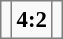<table bgcolor="#f9f9f9" cellpadding="3" cellspacing="0" border="1" style="font-size: 95%; border: gray solid 1px; border-collapse: collapse; background: #f9f9f9;">
<tr>
<td><strong></strong></td>
<td align="center"><strong>4:2</strong></td>
<td></td>
</tr>
</table>
